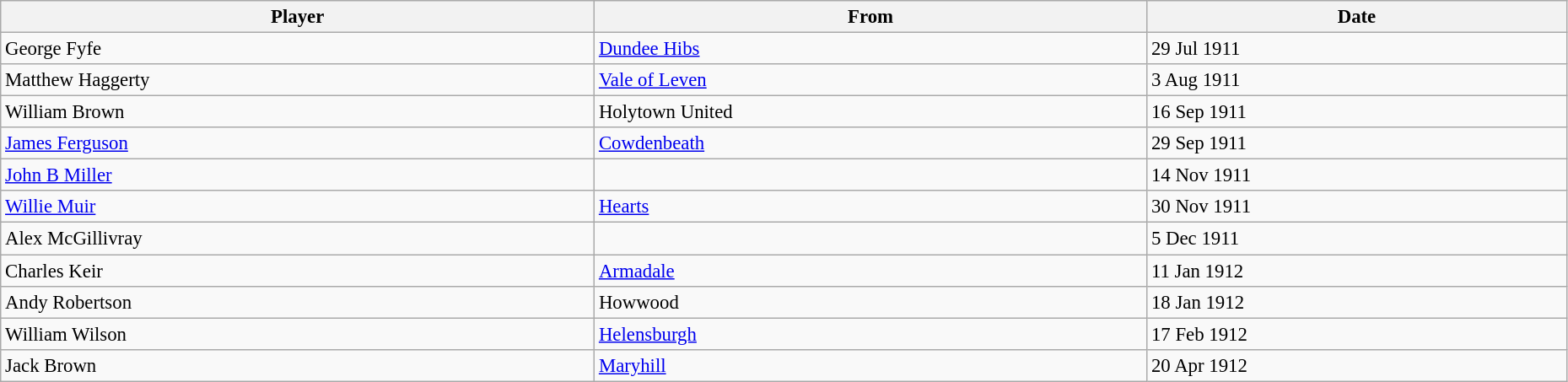<table class="wikitable" style="text-align:center; font-size:95%;width:98%; text-align:left">
<tr>
<th>Player</th>
<th>From</th>
<th>Date</th>
</tr>
<tr>
<td> George Fyfe</td>
<td> <a href='#'>Dundee Hibs</a></td>
<td>29 Jul 1911</td>
</tr>
<tr>
<td> Matthew Haggerty</td>
<td> <a href='#'>Vale of Leven</a></td>
<td>3 Aug 1911</td>
</tr>
<tr>
<td> William Brown</td>
<td> Holytown United</td>
<td>16 Sep 1911</td>
</tr>
<tr>
<td> <a href='#'>James Ferguson</a></td>
<td> <a href='#'>Cowdenbeath</a></td>
<td>29 Sep 1911</td>
</tr>
<tr>
<td> <a href='#'>John B Miller</a></td>
<td></td>
<td>14 Nov 1911</td>
</tr>
<tr>
<td> <a href='#'>Willie Muir</a></td>
<td> <a href='#'>Hearts</a></td>
<td>30 Nov 1911</td>
</tr>
<tr>
<td> Alex McGillivray</td>
<td></td>
<td>5 Dec 1911</td>
</tr>
<tr>
<td> Charles Keir</td>
<td> <a href='#'>Armadale</a></td>
<td>11 Jan 1912</td>
</tr>
<tr>
<td> Andy Robertson</td>
<td> Howwood</td>
<td>18 Jan 1912</td>
</tr>
<tr>
<td> William Wilson</td>
<td> <a href='#'>Helensburgh</a></td>
<td>17 Feb 1912</td>
</tr>
<tr>
<td> Jack Brown</td>
<td> <a href='#'>Maryhill</a></td>
<td>20 Apr 1912</td>
</tr>
</table>
